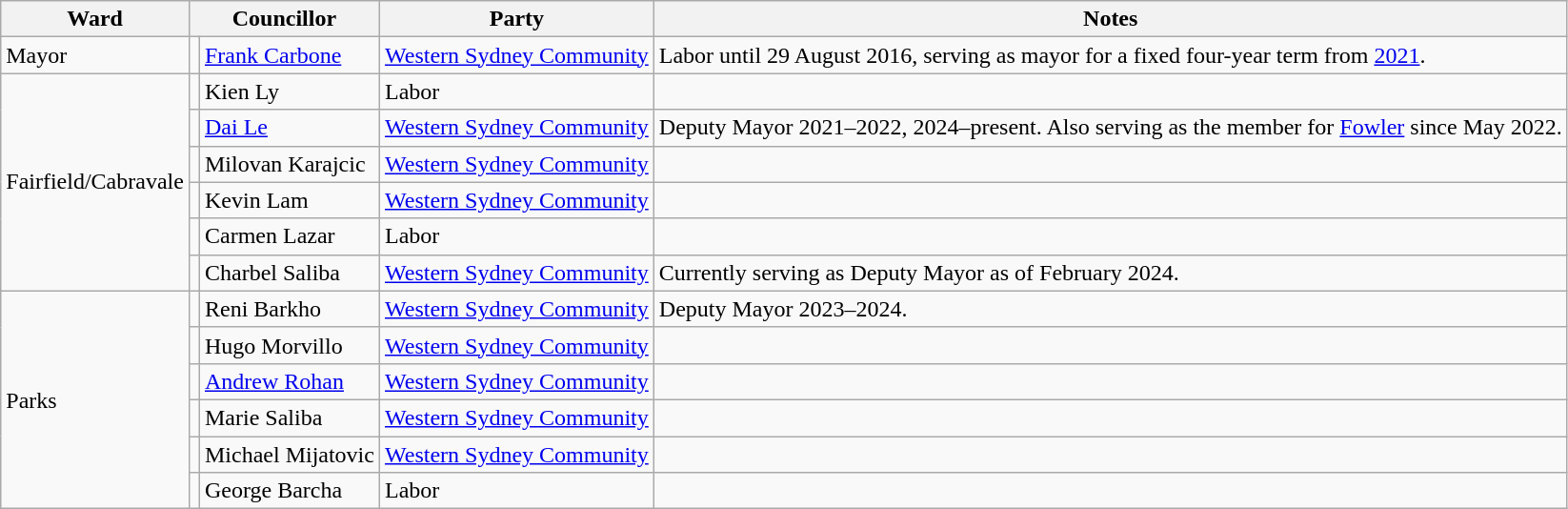<table class="wikitable">
<tr>
<th>Ward</th>
<th colspan="2">Councillor</th>
<th>Party</th>
<th>Notes</th>
</tr>
<tr>
<td>Mayor</td>
<td></td>
<td><a href='#'>Frank Carbone</a></td>
<td><a href='#'>Western Sydney Community</a></td>
<td>Labor until 29 August 2016, serving as mayor for a fixed four-year term from <a href='#'>2021</a>.</td>
</tr>
<tr>
<td rowspan="6">Fairfield/Cabravale</td>
<td></td>
<td>Kien Ly</td>
<td>Labor</td>
<td></td>
</tr>
<tr>
<td></td>
<td><a href='#'>Dai Le</a></td>
<td><a href='#'>Western Sydney Community</a></td>
<td>Deputy Mayor 2021–2022, 2024–present. Also serving as the member for <a href='#'>Fowler</a> since May 2022.</td>
</tr>
<tr>
<td></td>
<td>Milovan Karajcic</td>
<td><a href='#'>Western Sydney Community</a></td>
<td></td>
</tr>
<tr>
<td></td>
<td>Kevin Lam</td>
<td><a href='#'>Western Sydney Community</a></td>
<td></td>
</tr>
<tr>
<td></td>
<td>Carmen Lazar</td>
<td>Labor</td>
<td></td>
</tr>
<tr>
<td></td>
<td>Charbel Saliba</td>
<td><a href='#'>Western Sydney Community</a></td>
<td>Currently serving as Deputy Mayor as of February 2024.</td>
</tr>
<tr>
<td rowspan="6">Parks</td>
<td></td>
<td>Reni Barkho</td>
<td><a href='#'>Western Sydney Community</a></td>
<td>Deputy Mayor 2023–2024.</td>
</tr>
<tr>
<td></td>
<td>Hugo Morvillo</td>
<td><a href='#'>Western Sydney Community</a></td>
<td></td>
</tr>
<tr>
<td></td>
<td><a href='#'>Andrew Rohan</a></td>
<td><a href='#'>Western Sydney Community</a></td>
<td></td>
</tr>
<tr>
<td></td>
<td>Marie Saliba</td>
<td><a href='#'>Western Sydney Community</a></td>
<td></td>
</tr>
<tr>
<td></td>
<td>Michael Mijatovic</td>
<td><a href='#'>Western Sydney Community</a></td>
<td></td>
</tr>
<tr>
<td></td>
<td>George Barcha</td>
<td>Labor</td>
<td></td>
</tr>
</table>
